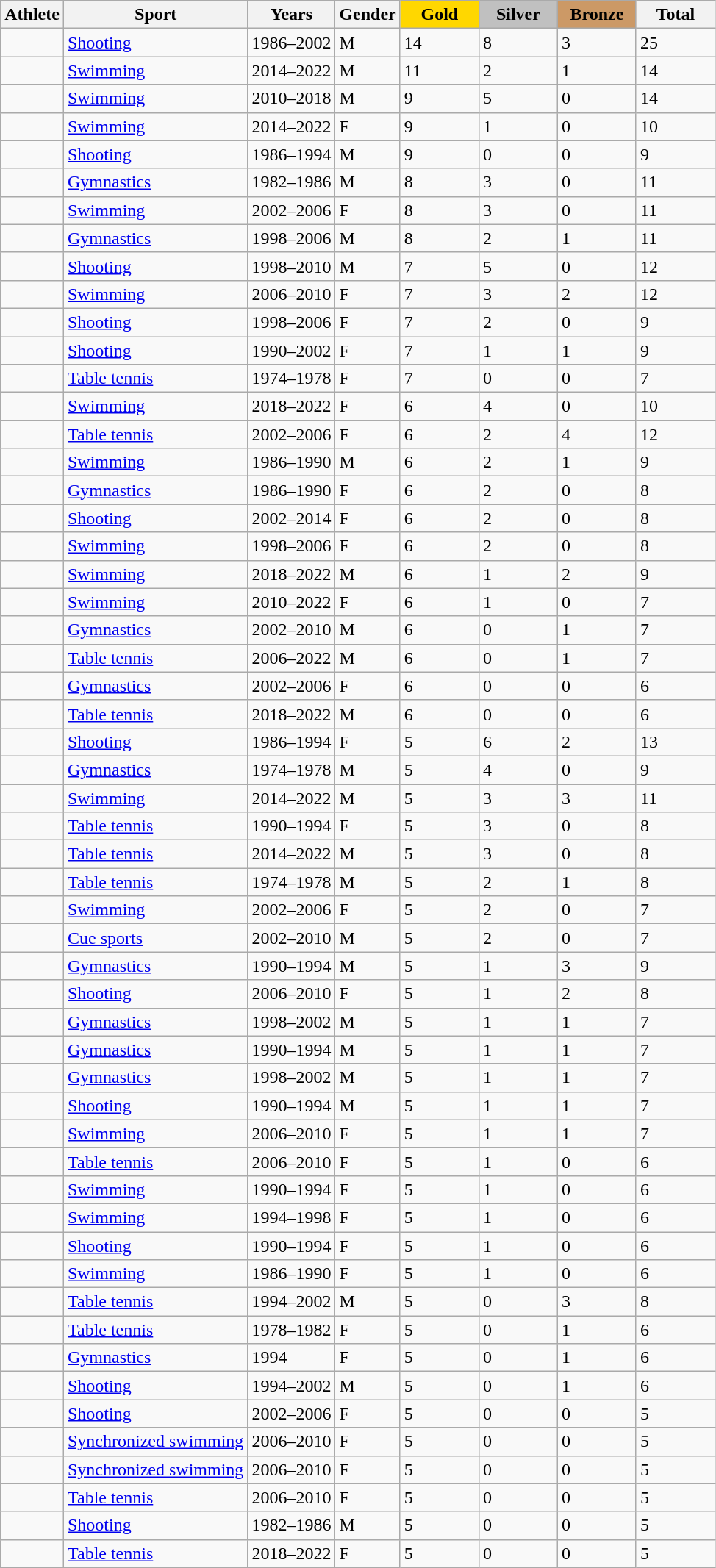<table class="wikitable sortable">
<tr>
<th>Athlete</th>
<th>Sport</th>
<th>Years</th>
<th>Gender</th>
<th style="background-color:gold; width:4.0em; font-weight:bold;">Gold</th>
<th style="background-color:silver; width:4.0em; font-weight:bold;">Silver</th>
<th style="background-color:#cc9966; width:4.0em; font-weight:bold;">Bronze</th>
<th style="width:4.0em;">Total</th>
</tr>
<tr>
<td></td>
<td><a href='#'>Shooting</a></td>
<td>1986–2002</td>
<td>M</td>
<td>14</td>
<td>8</td>
<td>3</td>
<td>25</td>
</tr>
<tr>
<td></td>
<td><a href='#'>Swimming</a></td>
<td>2014–2022</td>
<td>M</td>
<td>11</td>
<td>2</td>
<td>1</td>
<td>14</td>
</tr>
<tr>
<td></td>
<td><a href='#'>Swimming</a></td>
<td>2010–2018</td>
<td>M</td>
<td>9</td>
<td>5</td>
<td>0</td>
<td>14</td>
</tr>
<tr>
<td></td>
<td><a href='#'>Swimming</a></td>
<td>2014–2022</td>
<td>F</td>
<td>9</td>
<td>1</td>
<td>0</td>
<td>10</td>
</tr>
<tr>
<td></td>
<td><a href='#'>Shooting</a></td>
<td>1986–1994</td>
<td>M</td>
<td>9</td>
<td>0</td>
<td>0</td>
<td>9</td>
</tr>
<tr>
<td></td>
<td><a href='#'>Gymnastics</a></td>
<td>1982–1986</td>
<td>M</td>
<td>8</td>
<td>3</td>
<td>0</td>
<td>11</td>
</tr>
<tr>
<td></td>
<td><a href='#'>Swimming</a></td>
<td>2002–2006</td>
<td>F</td>
<td>8</td>
<td>3</td>
<td>0</td>
<td>11</td>
</tr>
<tr>
<td></td>
<td><a href='#'>Gymnastics</a></td>
<td>1998–2006</td>
<td>M</td>
<td>8</td>
<td>2</td>
<td>1</td>
<td>11</td>
</tr>
<tr>
<td></td>
<td><a href='#'>Shooting</a></td>
<td>1998–2010</td>
<td>M</td>
<td>7</td>
<td>5</td>
<td>0</td>
<td>12</td>
</tr>
<tr>
<td></td>
<td><a href='#'>Swimming</a></td>
<td>2006–2010</td>
<td>F</td>
<td>7</td>
<td>3</td>
<td>2</td>
<td>12</td>
</tr>
<tr>
<td></td>
<td><a href='#'>Shooting</a></td>
<td>1998–2006</td>
<td>F</td>
<td>7</td>
<td>2</td>
<td>0</td>
<td>9</td>
</tr>
<tr>
<td></td>
<td><a href='#'>Shooting</a></td>
<td>1990–2002</td>
<td>F</td>
<td>7</td>
<td>1</td>
<td>1</td>
<td>9</td>
</tr>
<tr>
<td></td>
<td><a href='#'>Table tennis</a></td>
<td>1974–1978</td>
<td>F</td>
<td>7</td>
<td>0</td>
<td>0</td>
<td>7</td>
</tr>
<tr>
<td></td>
<td><a href='#'>Swimming</a></td>
<td>2018–2022</td>
<td>F</td>
<td>6</td>
<td>4</td>
<td>0</td>
<td>10</td>
</tr>
<tr>
<td></td>
<td><a href='#'>Table tennis</a></td>
<td>2002–2006</td>
<td>F</td>
<td>6</td>
<td>2</td>
<td>4</td>
<td>12</td>
</tr>
<tr>
<td></td>
<td><a href='#'>Swimming</a></td>
<td>1986–1990</td>
<td>M</td>
<td>6</td>
<td>2</td>
<td>1</td>
<td>9</td>
</tr>
<tr>
<td></td>
<td><a href='#'>Gymnastics</a></td>
<td>1986–1990</td>
<td>F</td>
<td>6</td>
<td>2</td>
<td>0</td>
<td>8</td>
</tr>
<tr>
<td></td>
<td><a href='#'>Shooting</a></td>
<td>2002–2014</td>
<td>F</td>
<td>6</td>
<td>2</td>
<td>0</td>
<td>8</td>
</tr>
<tr>
<td></td>
<td><a href='#'>Swimming</a></td>
<td>1998–2006</td>
<td>F</td>
<td>6</td>
<td>2</td>
<td>0</td>
<td>8</td>
</tr>
<tr>
<td></td>
<td><a href='#'>Swimming</a></td>
<td>2018–2022</td>
<td>M</td>
<td>6</td>
<td>1</td>
<td>2</td>
<td>9</td>
</tr>
<tr>
<td></td>
<td><a href='#'>Swimming</a></td>
<td>2010–2022</td>
<td>F</td>
<td>6</td>
<td>1</td>
<td>0</td>
<td>7</td>
</tr>
<tr>
<td></td>
<td><a href='#'>Gymnastics</a></td>
<td>2002–2010</td>
<td>M</td>
<td>6</td>
<td>0</td>
<td>1</td>
<td>7</td>
</tr>
<tr>
<td></td>
<td><a href='#'>Table tennis</a></td>
<td>2006–2022</td>
<td>M</td>
<td>6</td>
<td>0</td>
<td>1</td>
<td>7</td>
</tr>
<tr>
<td></td>
<td><a href='#'>Gymnastics</a></td>
<td>2002–2006</td>
<td>F</td>
<td>6</td>
<td>0</td>
<td>0</td>
<td>6</td>
</tr>
<tr>
<td></td>
<td><a href='#'>Table tennis</a></td>
<td>2018–2022</td>
<td>M</td>
<td>6</td>
<td>0</td>
<td>0</td>
<td>6</td>
</tr>
<tr>
<td></td>
<td><a href='#'>Shooting</a></td>
<td>1986–1994</td>
<td>F</td>
<td>5</td>
<td>6</td>
<td>2</td>
<td>13</td>
</tr>
<tr>
<td></td>
<td><a href='#'>Gymnastics</a></td>
<td>1974–1978</td>
<td>M</td>
<td>5</td>
<td>4</td>
<td>0</td>
<td>9</td>
</tr>
<tr>
<td></td>
<td><a href='#'>Swimming</a></td>
<td>2014–2022</td>
<td>M</td>
<td>5</td>
<td>3</td>
<td>3</td>
<td>11</td>
</tr>
<tr>
<td></td>
<td><a href='#'>Table tennis</a></td>
<td>1990–1994</td>
<td>F</td>
<td>5</td>
<td>3</td>
<td>0</td>
<td>8</td>
</tr>
<tr>
<td></td>
<td><a href='#'>Table tennis</a></td>
<td>2014–2022</td>
<td>M</td>
<td>5</td>
<td>3</td>
<td>0</td>
<td>8</td>
</tr>
<tr>
<td></td>
<td><a href='#'>Table tennis</a></td>
<td>1974–1978</td>
<td>M</td>
<td>5</td>
<td>2</td>
<td>1</td>
<td>8</td>
</tr>
<tr>
<td></td>
<td><a href='#'>Swimming</a></td>
<td>2002–2006</td>
<td>F</td>
<td>5</td>
<td>2</td>
<td>0</td>
<td>7</td>
</tr>
<tr>
<td></td>
<td><a href='#'>Cue sports</a></td>
<td>2002–2010</td>
<td>M</td>
<td>5</td>
<td>2</td>
<td>0</td>
<td>7</td>
</tr>
<tr>
<td></td>
<td><a href='#'>Gymnastics</a></td>
<td>1990–1994</td>
<td>M</td>
<td>5</td>
<td>1</td>
<td>3</td>
<td>9</td>
</tr>
<tr>
<td></td>
<td><a href='#'>Shooting</a></td>
<td>2006–2010</td>
<td>F</td>
<td>5</td>
<td>1</td>
<td>2</td>
<td>8</td>
</tr>
<tr>
<td></td>
<td><a href='#'>Gymnastics</a></td>
<td>1998–2002</td>
<td>M</td>
<td>5</td>
<td>1</td>
<td>1</td>
<td>7</td>
</tr>
<tr>
<td></td>
<td><a href='#'>Gymnastics</a></td>
<td>1990–1994</td>
<td>M</td>
<td>5</td>
<td>1</td>
<td>1</td>
<td>7</td>
</tr>
<tr>
<td></td>
<td><a href='#'>Gymnastics</a></td>
<td>1998–2002</td>
<td>M</td>
<td>5</td>
<td>1</td>
<td>1</td>
<td>7</td>
</tr>
<tr>
<td></td>
<td><a href='#'>Shooting</a></td>
<td>1990–1994</td>
<td>M</td>
<td>5</td>
<td>1</td>
<td>1</td>
<td>7</td>
</tr>
<tr>
<td></td>
<td><a href='#'>Swimming</a></td>
<td>2006–2010</td>
<td>F</td>
<td>5</td>
<td>1</td>
<td>1</td>
<td>7</td>
</tr>
<tr>
<td></td>
<td><a href='#'>Table tennis</a></td>
<td>2006–2010</td>
<td>F</td>
<td>5</td>
<td>1</td>
<td>0</td>
<td>6</td>
</tr>
<tr>
<td></td>
<td><a href='#'>Swimming</a></td>
<td>1990–1994</td>
<td>F</td>
<td>5</td>
<td>1</td>
<td>0</td>
<td>6</td>
</tr>
<tr>
<td></td>
<td><a href='#'>Swimming</a></td>
<td>1994–1998</td>
<td>F</td>
<td>5</td>
<td>1</td>
<td>0</td>
<td>6</td>
</tr>
<tr>
<td></td>
<td><a href='#'>Shooting</a></td>
<td>1990–1994</td>
<td>F</td>
<td>5</td>
<td>1</td>
<td>0</td>
<td>6</td>
</tr>
<tr>
<td></td>
<td><a href='#'>Swimming</a></td>
<td>1986–1990</td>
<td>F</td>
<td>5</td>
<td>1</td>
<td>0</td>
<td>6</td>
</tr>
<tr>
<td></td>
<td><a href='#'>Table tennis</a></td>
<td>1994–2002</td>
<td>M</td>
<td>5</td>
<td>0</td>
<td>3</td>
<td>8</td>
</tr>
<tr>
<td></td>
<td><a href='#'>Table tennis</a></td>
<td>1978–1982</td>
<td>F</td>
<td>5</td>
<td>0</td>
<td>1</td>
<td>6</td>
</tr>
<tr>
<td></td>
<td><a href='#'>Gymnastics</a></td>
<td>1994</td>
<td>F</td>
<td>5</td>
<td>0</td>
<td>1</td>
<td>6</td>
</tr>
<tr>
<td></td>
<td><a href='#'>Shooting</a></td>
<td>1994–2002</td>
<td>M</td>
<td>5</td>
<td>0</td>
<td>1</td>
<td>6</td>
</tr>
<tr>
<td></td>
<td><a href='#'>Shooting</a></td>
<td>2002–2006</td>
<td>F</td>
<td>5</td>
<td>0</td>
<td>0</td>
<td>5</td>
</tr>
<tr>
<td></td>
<td><a href='#'>Synchronized swimming</a></td>
<td>2006–2010</td>
<td>F</td>
<td>5</td>
<td>0</td>
<td>0</td>
<td>5</td>
</tr>
<tr>
<td></td>
<td><a href='#'>Synchronized swimming</a></td>
<td>2006–2010</td>
<td>F</td>
<td>5</td>
<td>0</td>
<td>0</td>
<td>5</td>
</tr>
<tr>
<td></td>
<td><a href='#'>Table tennis</a></td>
<td>2006–2010</td>
<td>F</td>
<td>5</td>
<td>0</td>
<td>0</td>
<td>5</td>
</tr>
<tr>
<td></td>
<td><a href='#'>Shooting</a></td>
<td>1982–1986</td>
<td>M</td>
<td>5</td>
<td>0</td>
<td>0</td>
<td>5</td>
</tr>
<tr>
<td></td>
<td><a href='#'>Table tennis</a></td>
<td>2018–2022</td>
<td>F</td>
<td>5</td>
<td>0</td>
<td>0</td>
<td>5</td>
</tr>
</table>
